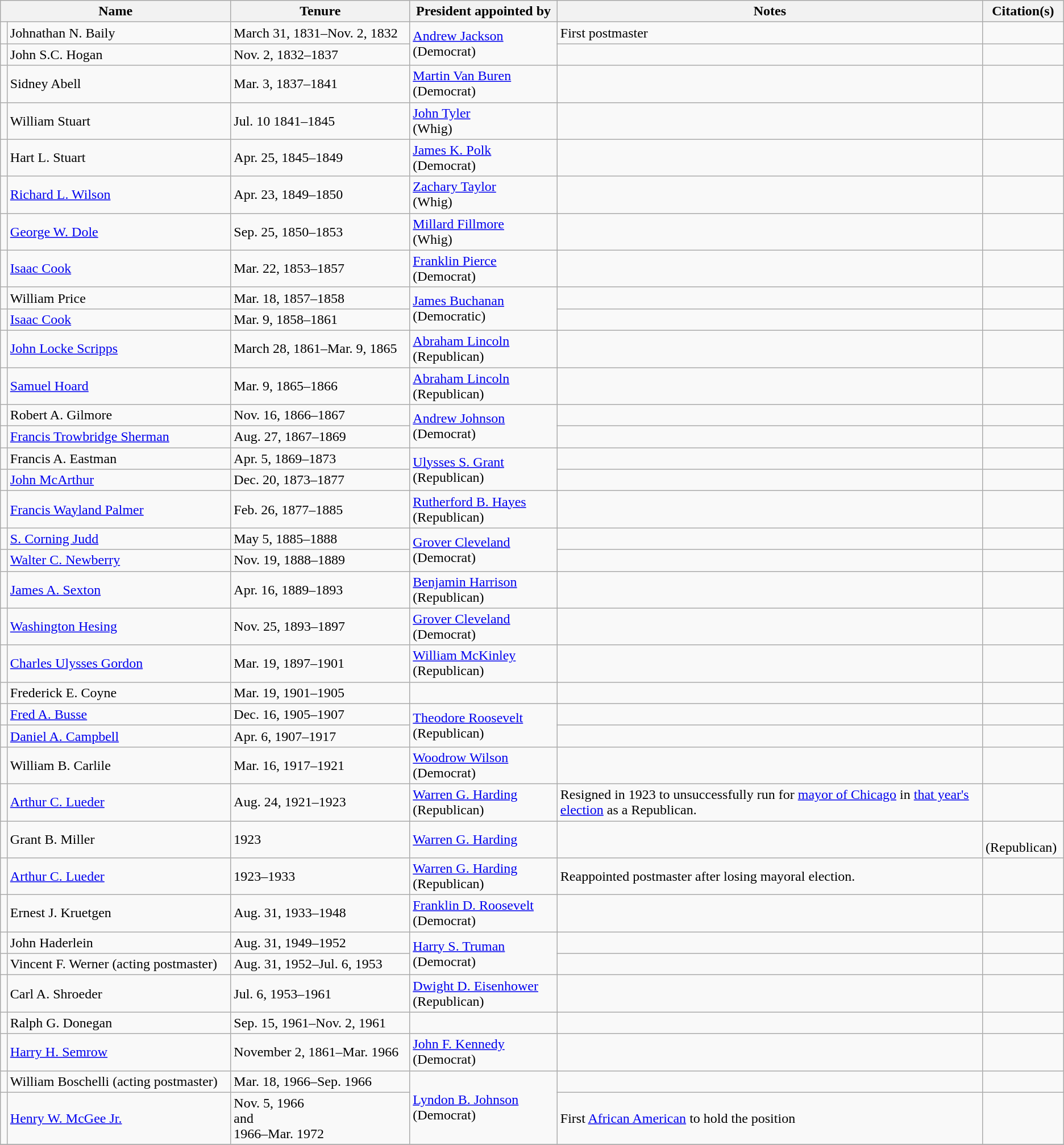<table class="wikitable">
<tr>
<th colspan=2>Name</th>
<th>Tenure</th>
<th>President appointed by</th>
<th width="40%">Notes</th>
<th>Citation(s)</th>
</tr>
<tr>
<td></td>
<td>Johnathan N. Baily</td>
<td>March 31, 1831–Nov. 2, 1832</td>
<td rowspan=2><a href='#'>Andrew Jackson</a><br>(Democrat)</td>
<td>First postmaster</td>
<td></td>
</tr>
<tr>
<td></td>
<td>John S.C. Hogan</td>
<td>Nov. 2, 1832–1837</td>
<td></td>
<td></td>
</tr>
<tr>
<td></td>
<td>Sidney Abell</td>
<td>Mar. 3, 1837–1841</td>
<td><a href='#'>Martin Van Buren</a><br>(Democrat)</td>
<td></td>
<td></td>
</tr>
<tr>
<td></td>
<td>William Stuart</td>
<td>Jul. 10 1841–1845</td>
<td><a href='#'>John Tyler</a><br>(Whig)</td>
<td></td>
<td></td>
</tr>
<tr>
<td></td>
<td>Hart L. Stuart</td>
<td>Apr. 25, 1845–1849</td>
<td><a href='#'>James K. Polk</a><br>(Democrat)</td>
<td></td>
<td></td>
</tr>
<tr>
<td></td>
<td><a href='#'>Richard L. Wilson</a></td>
<td>Apr. 23, 1849–1850</td>
<td><a href='#'>Zachary Taylor</a><br>(Whig)</td>
<td></td>
<td></td>
</tr>
<tr>
<td></td>
<td><a href='#'>George W. Dole</a></td>
<td>Sep. 25, 1850–1853</td>
<td><a href='#'>Millard Fillmore</a><br>(Whig)</td>
<td></td>
<td></td>
</tr>
<tr>
<td></td>
<td><a href='#'>Isaac Cook</a></td>
<td>Mar. 22, 1853–1857</td>
<td><a href='#'>Franklin Pierce</a><br>(Democrat)</td>
<td></td>
<td></td>
</tr>
<tr>
<td></td>
<td>William Price</td>
<td>Mar. 18, 1857–1858</td>
<td rowspan=2><a href='#'>James Buchanan</a><br>(Democratic)</td>
<td></td>
<td></td>
</tr>
<tr>
<td></td>
<td><a href='#'>Isaac Cook</a></td>
<td>Mar. 9, 1858–1861</td>
<td></td>
<td></td>
</tr>
<tr>
<td></td>
<td><a href='#'>John Locke Scripps</a></td>
<td>March 28, 1861–Mar. 9, 1865</td>
<td><a href='#'>Abraham Lincoln</a><br>(Republican)</td>
<td></td>
<td></td>
</tr>
<tr>
<td></td>
<td><a href='#'>Samuel Hoard</a></td>
<td>Mar. 9, 1865–1866</td>
<td><a href='#'>Abraham Lincoln</a><br>(Republican)</td>
<td></td>
<td></td>
</tr>
<tr>
<td></td>
<td>Robert A. Gilmore</td>
<td>Nov. 16, 1866–1867</td>
<td rowspan=2><a href='#'>Andrew Johnson</a><br>(Democrat)</td>
<td></td>
<td></td>
</tr>
<tr>
<td></td>
<td><a href='#'>Francis Trowbridge Sherman</a></td>
<td>Aug. 27, 1867–1869</td>
<td></td>
<td></td>
</tr>
<tr>
<td></td>
<td>Francis A. Eastman</td>
<td>Apr. 5, 1869–1873</td>
<td rowspan=2><a href='#'>Ulysses S. Grant</a><br>(Republican)</td>
<td></td>
<td></td>
</tr>
<tr>
<td></td>
<td><a href='#'>John McArthur</a></td>
<td>Dec. 20, 1873–1877</td>
<td></td>
<td></td>
</tr>
<tr>
<td></td>
<td><a href='#'>Francis Wayland Palmer</a></td>
<td>Feb. 26, 1877–1885</td>
<td><a href='#'>Rutherford B. Hayes</a><br>(Republican)</td>
<td></td>
<td></td>
</tr>
<tr>
<td></td>
<td><a href='#'>S. Corning Judd</a></td>
<td>May 5, 1885–1888</td>
<td rowspan=2><a href='#'>Grover Cleveland</a><br>(Democrat)</td>
<td></td>
<td></td>
</tr>
<tr>
<td></td>
<td><a href='#'>Walter C. Newberry</a></td>
<td>Nov. 19, 1888–1889</td>
<td></td>
<td></td>
</tr>
<tr>
<td></td>
<td><a href='#'>James A. Sexton</a></td>
<td>Apr. 16, 1889–1893</td>
<td><a href='#'>Benjamin Harrison</a><br>(Republican)</td>
<td></td>
<td></td>
</tr>
<tr>
<td></td>
<td><a href='#'>Washington Hesing</a></td>
<td>Nov. 25, 1893–1897</td>
<td><a href='#'>Grover Cleveland</a><br>(Democrat)</td>
<td></td>
<td></td>
</tr>
<tr>
<td></td>
<td><a href='#'>Charles Ulysses Gordon</a></td>
<td>Mar. 19, 1897–1901</td>
<td><a href='#'>William McKinley</a><br>(Republican)</td>
<td></td>
<td></td>
</tr>
<tr>
<td></td>
<td>Frederick E. Coyne</td>
<td>Mar. 19, 1901–1905</td>
<td></td>
<td></td>
<td></td>
</tr>
<tr>
<td></td>
<td><a href='#'>Fred A. Busse</a></td>
<td>Dec. 16, 1905–1907</td>
<td rowspan=2><a href='#'>Theodore Roosevelt</a><br>(Republican)</td>
<td></td>
<td></td>
</tr>
<tr>
<td></td>
<td><a href='#'>Daniel A. Campbell</a></td>
<td>Apr. 6, 1907–1917</td>
<td></td>
<td></td>
</tr>
<tr>
<td></td>
<td>William B. Carlile</td>
<td>Mar. 16, 1917–1921</td>
<td><a href='#'>Woodrow Wilson</a><br>(Democrat)</td>
<td></td>
<td></td>
</tr>
<tr>
<td></td>
<td><a href='#'>Arthur C. Lueder</a></td>
<td>Aug. 24, 1921–1923</td>
<td><a href='#'>Warren G. Harding</a><br>(Republican)</td>
<td>Resigned in 1923 to unsuccessfully run for <a href='#'>mayor of Chicago</a> in <a href='#'>that year's election</a> as a Republican.</td>
<td></td>
</tr>
<tr>
<td></td>
<td>Grant B. Miller</td>
<td>1923</td>
<td><a href='#'>Warren G. Harding</a></td>
<td></td>
<td><br>(Republican)  </td>
</tr>
<tr>
<td></td>
<td><a href='#'>Arthur C. Lueder</a></td>
<td>1923–1933</td>
<td><a href='#'>Warren G. Harding</a><br>(Republican)</td>
<td>Reappointed postmaster after losing mayoral election.</td>
<td></td>
</tr>
<tr>
<td></td>
<td>Ernest J. Kruetgen</td>
<td>Aug. 31, 1933–1948 </td>
<td><a href='#'>Franklin D. Roosevelt</a><br>(Democrat)</td>
<td></td>
<td></td>
</tr>
<tr>
<td></td>
<td>John Haderlein</td>
<td>Aug. 31, 1949–1952 </td>
<td rowspan=2><a href='#'>Harry S. Truman</a><br>(Democrat)</td>
<td></td>
<td></td>
</tr>
<tr>
<td></td>
<td>Vincent F. Werner (acting postmaster)</td>
<td>Aug. 31, 1952–Jul. 6, 1953</td>
<td></td>
<td></td>
</tr>
<tr>
<td></td>
<td>Carl A. Shroeder</td>
<td>Jul. 6, 1953–1961 </td>
<td><a href='#'>Dwight D. Eisenhower</a><br>(Republican)</td>
<td></td>
<td></td>
</tr>
<tr>
<td></td>
<td>Ralph G. Donegan<br></td>
<td>Sep. 15, 1961–Nov. 2, 1961</td>
<td></td>
<td></td>
<td></td>
</tr>
<tr>
<td></td>
<td><a href='#'>Harry H. Semrow</a></td>
<td>November 2, 1861–Mar. 1966 </td>
<td><a href='#'>John F. Kennedy</a><br>(Democrat)</td>
<td></td>
<td></td>
</tr>
<tr>
<td></td>
<td>William Boschelli (acting postmaster)</td>
<td>Mar. 18, 1966–Sep. 1966</td>
<td rowspan=2><a href='#'>Lyndon B. Johnson</a><br>(Democrat)</td>
<td></td>
<td></td>
</tr>
<tr>
<td></td>
<td><a href='#'>Henry W. McGee Jr.</a></td>
<td>Nov. 5, 1966<br>and<br>1966–Mar. 1972 </td>
<td>First <a href='#'>African American</a> to hold the position</td>
<td></td>
</tr>
<tr>
</tr>
</table>
